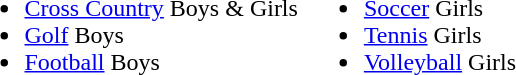<table>
<tr>
<td><br><ul><li><a href='#'>Cross Country</a> Boys & Girls</li><li><a href='#'>Golf</a> Boys</li><li><a href='#'>Football</a> Boys</li></ul></td>
<td><br><ul><li><a href='#'>Soccer</a> Girls</li><li><a href='#'>Tennis</a> Girls</li><li><a href='#'>Volleyball</a> Girls</li></ul></td>
</tr>
</table>
